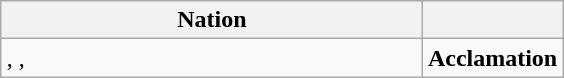<table class="wikitable" style="margin: 0 auto;text-align: left">
<tr>
<th width=75%>Nation</th>
<th></th>
</tr>
<tr>
<td>, , </td>
<td><strong>Acclamation</strong></td>
</tr>
</table>
